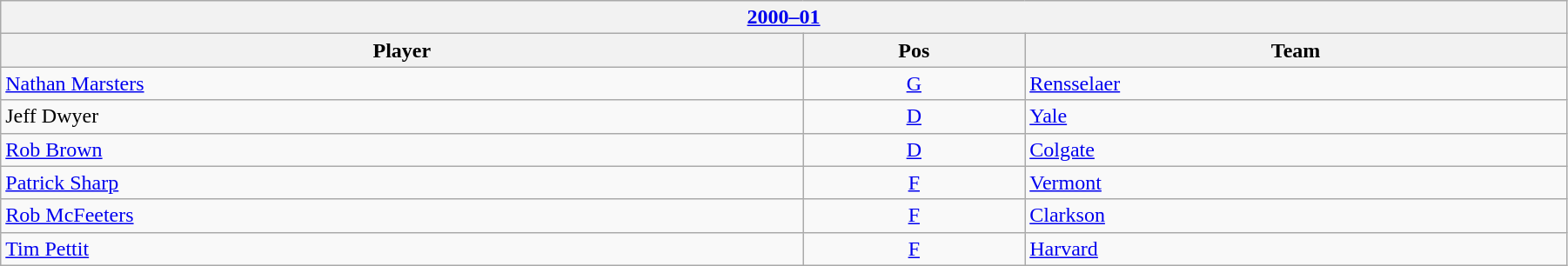<table class="wikitable" width=95%>
<tr>
<th colspan=3><a href='#'>2000–01</a></th>
</tr>
<tr>
<th>Player</th>
<th>Pos</th>
<th>Team</th>
</tr>
<tr>
<td><a href='#'>Nathan Marsters</a></td>
<td align=center><a href='#'>G</a></td>
<td><a href='#'>Rensselaer</a></td>
</tr>
<tr>
<td>Jeff Dwyer</td>
<td align=center><a href='#'>D</a></td>
<td><a href='#'>Yale</a></td>
</tr>
<tr>
<td><a href='#'>Rob Brown</a></td>
<td align=center><a href='#'>D</a></td>
<td><a href='#'>Colgate</a></td>
</tr>
<tr>
<td><a href='#'>Patrick Sharp</a></td>
<td align=center><a href='#'>F</a></td>
<td><a href='#'>Vermont</a></td>
</tr>
<tr>
<td><a href='#'>Rob McFeeters</a></td>
<td align=center><a href='#'>F</a></td>
<td><a href='#'>Clarkson</a></td>
</tr>
<tr>
<td><a href='#'>Tim Pettit</a></td>
<td align=center><a href='#'>F</a></td>
<td><a href='#'>Harvard</a></td>
</tr>
</table>
